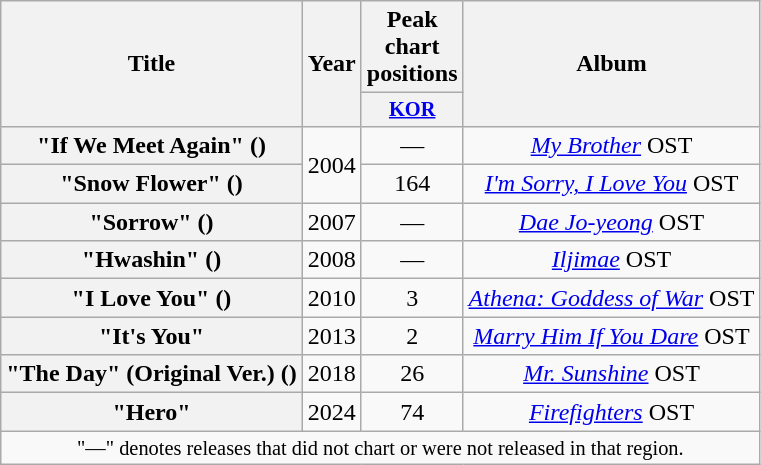<table class="wikitable plainrowheaders" style="text-align:center;">
<tr>
<th scope="col" rowspan="2">Title</th>
<th scope="col" rowspan="2">Year</th>
<th scope="col" colspan="1">Peak chart positions</th>
<th scope="col" rowspan="2">Album</th>
</tr>
<tr>
<th scope="col" style="width:2.5em;font-size:85%;"><a href='#'>KOR</a><br></th>
</tr>
<tr>
<th scope="row">"If We Meet Again" ()</th>
<td rowspan="2">2004</td>
<td>—</td>
<td><em><a href='#'>My Brother</a></em> OST</td>
</tr>
<tr>
<th scope="row">"Snow Flower" ()</th>
<td>164</td>
<td><em><a href='#'>I'm Sorry, I Love You</a></em> OST</td>
</tr>
<tr>
<th scope="row">"Sorrow" ()</th>
<td>2007</td>
<td>—</td>
<td><em><a href='#'>Dae Jo-yeong</a></em> OST</td>
</tr>
<tr>
<th scope="row">"Hwashin" ()</th>
<td>2008</td>
<td>—</td>
<td><em><a href='#'>Iljimae</a></em> OST</td>
</tr>
<tr>
<th scope="row">"I Love You" ()</th>
<td>2010</td>
<td>3</td>
<td><em><a href='#'>Athena: Goddess of War</a></em> OST</td>
</tr>
<tr>
<th scope="row">"It's You"</th>
<td>2013</td>
<td>2</td>
<td><em><a href='#'>Marry Him If You Dare</a></em> OST</td>
</tr>
<tr>
<th scope="row">"The Day" (Original Ver.) ()</th>
<td>2018</td>
<td>26</td>
<td><em><a href='#'>Mr. Sunshine</a></em> OST</td>
</tr>
<tr>
<th scope="row">"Hero"</th>
<td>2024</td>
<td>74</td>
<td><em><a href='#'>Firefighters</a></em> OST</td>
</tr>
<tr>
<td colspan="5" style="font-size:85%">"—" denotes releases that did not chart or were not released in that region.</td>
</tr>
</table>
